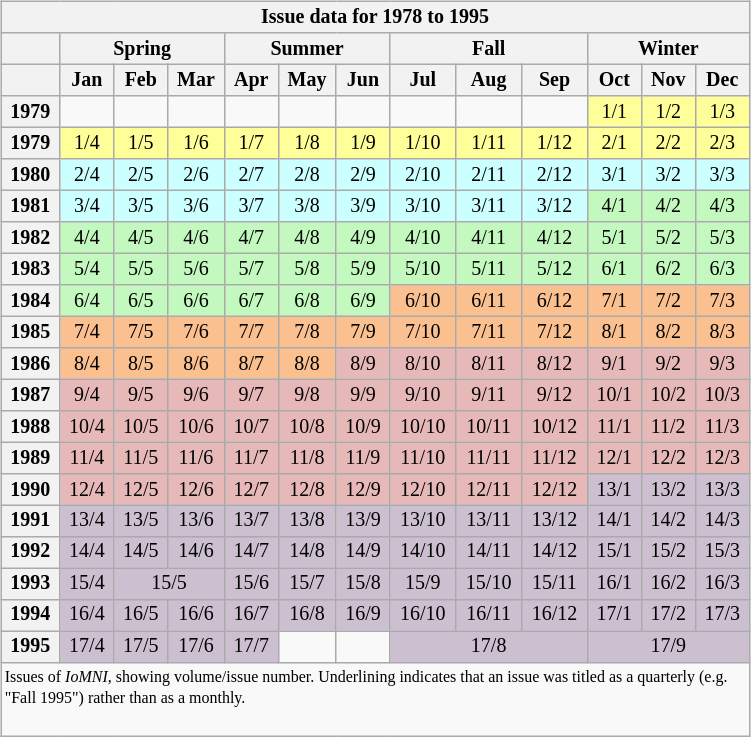<table class="wikitable collapsible collapsed" style="max-width:500px; font-size: 10pt; line-height: 11pt; margin-left: 2em; text-align: center; float: right">
<tr>
<th colspan="13">Issue data for 1978 to 1995</th>
</tr>
<tr>
<th></th>
<th colspan="3">Spring</th>
<th colspan="3">Summer</th>
<th colspan="3">Fall</th>
<th colspan="3">Winter</th>
</tr>
<tr>
<th></th>
<th>Jan</th>
<th>Feb</th>
<th>Mar</th>
<th>Apr</th>
<th>May</th>
<th>Jun</th>
<th>Jul</th>
<th>Aug</th>
<th>Sep</th>
<th>Oct</th>
<th>Nov</th>
<th>Dec</th>
</tr>
<tr>
<th>1979</th>
<td></td>
<td></td>
<td></td>
<td></td>
<td></td>
<td></td>
<td></td>
<td></td>
<td></td>
<td bgcolor="#ffff99">1/1</td>
<td bgcolor="#ffff99">1/2</td>
<td bgcolor="#ffff99">1/3</td>
</tr>
<tr>
<th>1979</th>
<td bgcolor="#ffff99">1/4</td>
<td bgcolor="#ffff99">1/5</td>
<td bgcolor="#ffff99">1/6</td>
<td bgcolor="#ffff99">1/7</td>
<td bgcolor="#ffff99">1/8</td>
<td bgcolor="#ffff99">1/9</td>
<td bgcolor="#ffff99">1/10</td>
<td bgcolor="#ffff99">1/11</td>
<td bgcolor="#ffff99">1/12</td>
<td bgcolor="#ffff99">2/1</td>
<td bgcolor="#ffff99">2/2</td>
<td bgcolor="#ffff99">2/3</td>
</tr>
<tr>
<th>1980</th>
<td bgcolor="#ccffff">2/4</td>
<td bgcolor="#ccffff">2/5</td>
<td bgcolor="#ccffff">2/6</td>
<td bgcolor="#ccffff">2/7</td>
<td bgcolor="#ccffff">2/8</td>
<td bgcolor="#ccffff">2/9</td>
<td bgcolor="#ccffff">2/10</td>
<td bgcolor="#ccffff">2/11</td>
<td bgcolor="#ccffff">2/12</td>
<td bgcolor="#ccffff">3/1</td>
<td bgcolor="#ccffff">3/2</td>
<td bgcolor="#ccffff">3/3</td>
</tr>
<tr>
<th>1981</th>
<td bgcolor="#ccffff">3/4</td>
<td bgcolor="#ccffff">3/5</td>
<td bgcolor="#ccffff">3/6</td>
<td bgcolor="#ccffff">3/7</td>
<td bgcolor="#ccffff">3/8</td>
<td bgcolor="#ccffff">3/9</td>
<td bgcolor="#ccffff">3/10</td>
<td bgcolor="#ccffff">3/11</td>
<td bgcolor="#ccffff">3/12</td>
<td bgcolor="#c3f9bf">4/1</td>
<td bgcolor="#c3f9bf">4/2</td>
<td bgcolor="#c3f9bf">4/3</td>
</tr>
<tr>
<th>1982</th>
<td bgcolor="#c3f9bf">4/4</td>
<td bgcolor="#c3f9bf">4/5</td>
<td bgcolor="#c3f9bf">4/6</td>
<td bgcolor="#c3f9bf">4/7</td>
<td bgcolor="#c3f9bf">4/8</td>
<td bgcolor="#c3f9bf">4/9</td>
<td bgcolor="#c3f9bf">4/10</td>
<td bgcolor="#c3f9bf">4/11</td>
<td bgcolor="#c3f9bf">4/12</td>
<td bgcolor="#c3f9bf">5/1</td>
<td bgcolor="#c3f9bf">5/2</td>
<td bgcolor="#c3f9bf">5/3</td>
</tr>
<tr>
<th>1983</th>
<td bgcolor="#c3f9bf">5/4</td>
<td bgcolor="#c3f9bf">5/5</td>
<td bgcolor="#c3f9bf">5/6</td>
<td bgcolor="#c3f9bf">5/7</td>
<td bgcolor="#c3f9bf">5/8</td>
<td bgcolor="#c3f9bf">5/9</td>
<td bgcolor="#c3f9bf">5/10</td>
<td bgcolor="#c3f9bf">5/11</td>
<td bgcolor="#c3f9bf">5/12</td>
<td bgcolor="#c3f9bf">6/1</td>
<td bgcolor="#c3f9bf">6/2</td>
<td bgcolor="#c3f9bf">6/3</td>
</tr>
<tr>
<th>1984</th>
<td bgcolor="#c3f9bf">6/4</td>
<td bgcolor="#c3f9bf">6/5</td>
<td bgcolor="#c3f9bf">6/6</td>
<td bgcolor="#c3f9bf">6/7</td>
<td bgcolor="#c3f9bf">6/8</td>
<td bgcolor="#c3f9bf">6/9</td>
<td bgcolor="#fac090">6/10</td>
<td bgcolor="#fac090">6/11</td>
<td bgcolor="#fac090">6/12</td>
<td bgcolor="#fac090">7/1</td>
<td bgcolor="#fac090">7/2</td>
<td bgcolor="#fac090">7/3</td>
</tr>
<tr>
<th>1985</th>
<td bgcolor="#fac090">7/4</td>
<td bgcolor="#fac090">7/5</td>
<td bgcolor="#fac090">7/6</td>
<td bgcolor="#fac090">7/7</td>
<td bgcolor="#fac090">7/8</td>
<td bgcolor="#fac090">7/9</td>
<td bgcolor="#fac090">7/10</td>
<td bgcolor="#fac090">7/11</td>
<td bgcolor="#fac090">7/12</td>
<td bgcolor="#fac090">8/1</td>
<td bgcolor="#fac090">8/2</td>
<td bgcolor="#fac090">8/3</td>
</tr>
<tr>
<th>1986</th>
<td bgcolor="#fac090">8/4</td>
<td bgcolor="#fac090">8/5</td>
<td bgcolor="#fac090">8/6</td>
<td bgcolor="#fac090">8/7</td>
<td bgcolor="#fac090">8/8</td>
<td bgcolor="#e6b9b8">8/9</td>
<td bgcolor="#e6b9b8">8/10</td>
<td bgcolor="#e6b9b8">8/11</td>
<td bgcolor="#e6b9b8">8/12</td>
<td bgcolor="#e6b9b8">9/1</td>
<td bgcolor="#e6b9b8">9/2</td>
<td bgcolor="#e6b9b8">9/3</td>
</tr>
<tr>
<th>1987</th>
<td bgcolor="#e6b9b8">9/4</td>
<td bgcolor="#e6b9b8">9/5</td>
<td bgcolor="#e6b9b8">9/6</td>
<td bgcolor="#e6b9b8">9/7</td>
<td bgcolor="#e6b9b8">9/8</td>
<td bgcolor="#e6b9b8">9/9</td>
<td bgcolor="#e6b9b8">9/10</td>
<td bgcolor="#e6b9b8">9/11</td>
<td bgcolor="#e6b9b8">9/12</td>
<td bgcolor="#e6b9b8">10/1</td>
<td bgcolor="#e6b9b8">10/2</td>
<td bgcolor="#e6b9b8">10/3</td>
</tr>
<tr>
<th>1988</th>
<td bgcolor="#e6b9b8">10/4</td>
<td bgcolor="#e6b9b8">10/5</td>
<td bgcolor="#e6b9b8">10/6</td>
<td bgcolor="#e6b9b8">10/7</td>
<td bgcolor="#e6b9b8">10/8</td>
<td bgcolor="#e6b9b8">10/9</td>
<td bgcolor="#e6b9b8">10/10</td>
<td bgcolor="#e6b9b8">10/11</td>
<td bgcolor="#e6b9b8">10/12</td>
<td bgcolor="#e6b9b8">11/1</td>
<td bgcolor="#e6b9b8">11/2</td>
<td bgcolor="#e6b9b8">11/3</td>
</tr>
<tr>
<th>1989</th>
<td bgcolor="#e6b9b8">11/4</td>
<td bgcolor="#e6b9b8">11/5</td>
<td bgcolor="#e6b9b8">11/6</td>
<td bgcolor="#e6b9b8">11/7</td>
<td bgcolor="#e6b9b8">11/8</td>
<td bgcolor="#e6b9b8">11/9</td>
<td bgcolor="#e6b9b8">11/10</td>
<td bgcolor="#e6b9b8">11/11</td>
<td bgcolor="#e6b9b8">11/12</td>
<td bgcolor="#e6b9b8">12/1</td>
<td bgcolor="#e6b9b8">12/2</td>
<td bgcolor="#e6b9b8">12/3</td>
</tr>
<tr>
<th>1990</th>
<td bgcolor="#e6b9b8">12/4</td>
<td bgcolor="#e6b9b8">12/5</td>
<td bgcolor="#e6b9b8">12/6</td>
<td bgcolor="#e6b9b8">12/7</td>
<td bgcolor="#e6b9b8">12/8</td>
<td bgcolor="#e6b9b8">12/9</td>
<td bgcolor="#e6b9b8">12/10</td>
<td bgcolor="#e6b9b8">12/11</td>
<td bgcolor="#e6b9b8">12/12</td>
<td bgcolor="#ccc0d0">13/1</td>
<td bgcolor="#ccc0d0">13/2</td>
<td bgcolor="#ccc0d0">13/3</td>
</tr>
<tr>
<th>1991</th>
<td bgcolor="#ccc0d0">13/4</td>
<td bgcolor="#ccc0d0">13/5</td>
<td bgcolor="#ccc0d0">13/6</td>
<td bgcolor="#ccc0d0">13/7</td>
<td bgcolor="#ccc0d0">13/8</td>
<td bgcolor="#ccc0d0">13/9</td>
<td bgcolor="#ccc0d0">13/10</td>
<td bgcolor="#ccc0d0">13/11</td>
<td bgcolor="#ccc0d0">13/12</td>
<td bgcolor="#ccc0d0">14/1</td>
<td bgcolor="#ccc0d0">14/2</td>
<td bgcolor="#ccc0d0">14/3</td>
</tr>
<tr>
<th>1992</th>
<td bgcolor="#ccc0d0">14/4</td>
<td bgcolor="#ccc0d0">14/5</td>
<td bgcolor="#ccc0d0">14/6</td>
<td bgcolor="#ccc0d0">14/7</td>
<td bgcolor="#ccc0d0">14/8</td>
<td bgcolor="#ccc0d0">14/9</td>
<td bgcolor="#ccc0d0">14/10</td>
<td bgcolor="#ccc0d0">14/11</td>
<td bgcolor="#ccc0d0">14/12</td>
<td bgcolor="#ccc0d0">15/1</td>
<td bgcolor="#ccc0d0">15/2</td>
<td bgcolor="#ccc0d0">15/3</td>
</tr>
<tr>
<th>1993</th>
<td bgcolor="#ccc0d0">15/4</td>
<td colspan="2" bgcolor="#ccc0d0">15/5</td>
<td bgcolor="#ccc0d0">15/6</td>
<td bgcolor="#ccc0d0">15/7</td>
<td bgcolor="#ccc0d0">15/8</td>
<td bgcolor="#ccc0d0">15/9</td>
<td bgcolor="#ccc0d0">15/10</td>
<td bgcolor="#ccc0d0">15/11</td>
<td bgcolor="#ccc0d0">16/1</td>
<td bgcolor="#ccc0d0">16/2</td>
<td bgcolor="#ccc0d0">16/3</td>
</tr>
<tr>
<th>1994</th>
<td bgcolor="#ccc0d0">16/4</td>
<td bgcolor="#ccc0d0">16/5</td>
<td bgcolor="#ccc0d0">16/6</td>
<td bgcolor="#ccc0d0">16/7</td>
<td bgcolor="#ccc0d0">16/8</td>
<td bgcolor="#ccc0d0">16/9</td>
<td bgcolor="#ccc0d0">16/10</td>
<td bgcolor="#ccc0d0">16/11</td>
<td bgcolor="#ccc0d0">16/12</td>
<td bgcolor="#ccc0d0">17/1</td>
<td bgcolor="#ccc0d0">17/2</td>
<td bgcolor="#ccc0d0">17/3</td>
</tr>
<tr>
<th>1995</th>
<td bgcolor="#ccc0d0">17/4</td>
<td bgcolor="#ccc0d0">17/5</td>
<td bgcolor="#ccc0d0">17/6</td>
<td bgcolor="#ccc0d0">17/7</td>
<td></td>
<td></td>
<td colspan="3" bgcolor="#ccc0d0">17/8</td>
<td colspan="3" bgcolor="#ccc0d0">17/9</td>
</tr>
<tr>
<td colspan="13" style="font-size: 8pt; text-align:left">Issues of <em>IoMNI</em>, showing volume/issue number. Underlining indicates that an issue was titled as a quarterly (e.g. "Fall 1995") rather than as a monthly.<br><br>     </td>
</tr>
</table>
